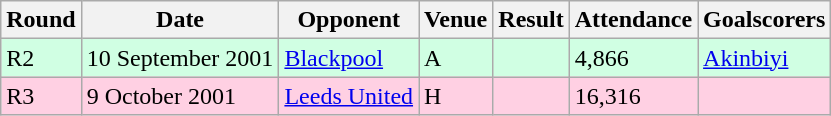<table class="wikitable">
<tr>
<th>Round</th>
<th>Date</th>
<th>Opponent</th>
<th>Venue</th>
<th>Result</th>
<th>Attendance</th>
<th>Goalscorers</th>
</tr>
<tr style="background-color: #d0ffe3;">
<td>R2</td>
<td>10 September 2001</td>
<td><a href='#'>Blackpool</a></td>
<td>A</td>
<td></td>
<td>4,866</td>
<td><a href='#'>Akinbiyi</a></td>
</tr>
<tr style="background-color: #ffd0e3;">
<td>R3</td>
<td>9 October 2001</td>
<td><a href='#'>Leeds United</a></td>
<td>H</td>
<td></td>
<td>16,316</td>
<td></td>
</tr>
</table>
